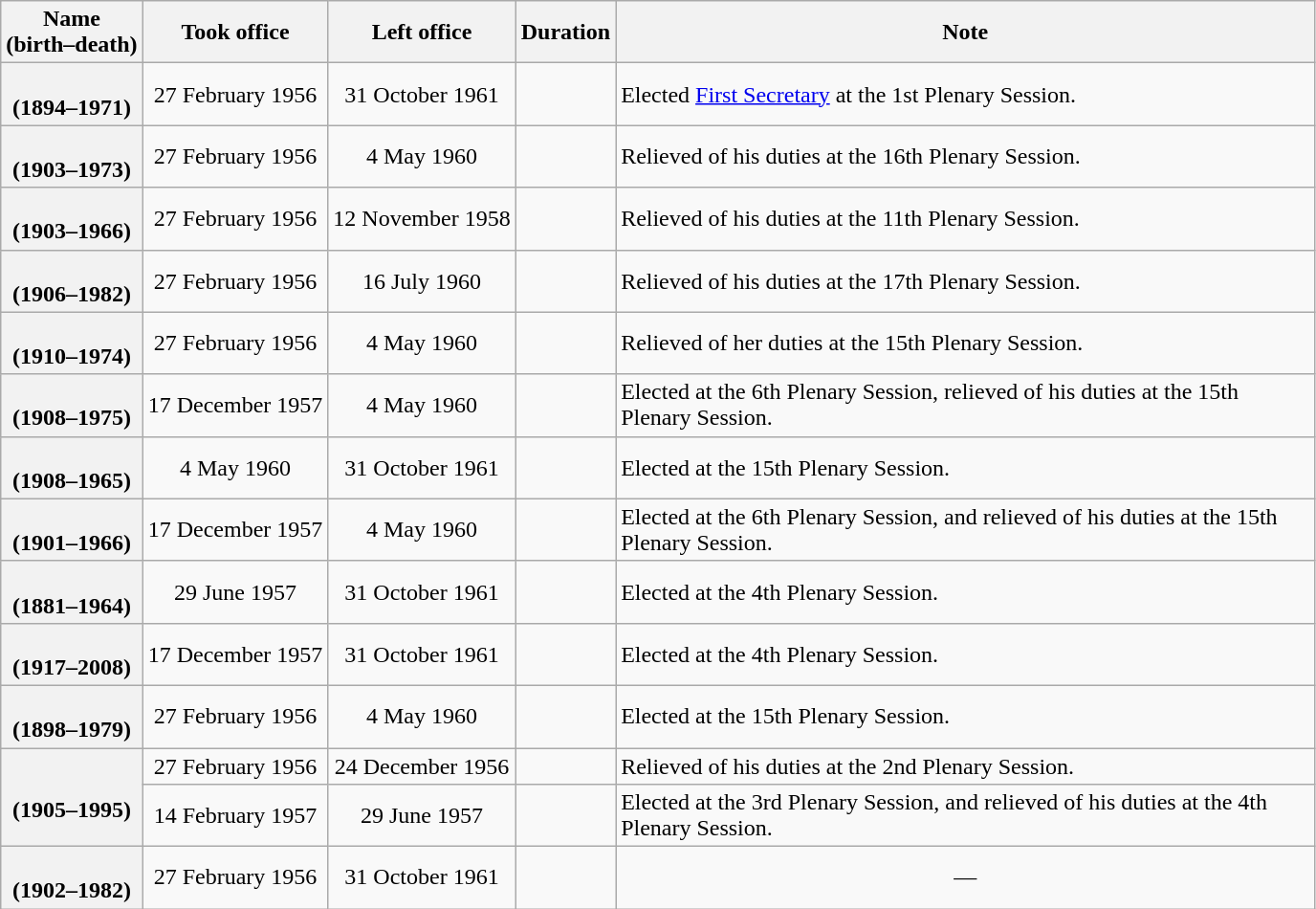<table class="wikitable plainrowheaders sortable" style="text-align:center;" border="1">
<tr>
<th scope="col">Name<br>(birth–death)</th>
<th scope="col">Took office</th>
<th scope="col">Left office</th>
<th scope="col">Duration</th>
<th scope="col" style="width:30em;">Note</th>
</tr>
<tr>
<th scope="row"><br>(1894–1971)</th>
<td>27 February 1956</td>
<td>31 October 1961</td>
<td></td>
<td align="left">Elected <a href='#'>First Secretary</a> at the 1st Plenary Session.</td>
</tr>
<tr>
<th scope="row"><br>(1903–1973)</th>
<td>27 February 1956</td>
<td>4 May 1960</td>
<td></td>
<td align="left">Relieved of his duties at the 16th Plenary Session.</td>
</tr>
<tr>
<th scope="row"><br>(1903–1966)</th>
<td>27 February 1956</td>
<td>12 November 1958</td>
<td></td>
<td align="left">Relieved of his duties at the 11th Plenary Session.</td>
</tr>
<tr>
<th scope="row"><br>(1906–1982)</th>
<td>27 February 1956</td>
<td>16 July 1960</td>
<td></td>
<td align="left">Relieved of his duties at the 17th Plenary Session.</td>
</tr>
<tr>
<th scope="row"><br>(1910–1974)</th>
<td>27 February 1956</td>
<td>4 May 1960</td>
<td></td>
<td align="left">Relieved of her duties at the 15th Plenary Session.</td>
</tr>
<tr>
<th scope="row"><br>(1908–1975)</th>
<td>17 December 1957</td>
<td>4 May 1960</td>
<td></td>
<td align="left">Elected at the 6th Plenary Session, relieved of his duties at the 15th Plenary Session.</td>
</tr>
<tr>
<th scope="row"><br>(1908–1965)</th>
<td>4 May 1960</td>
<td>31 October 1961</td>
<td></td>
<td align="left">Elected at the 15th Plenary Session.</td>
</tr>
<tr>
<th scope="row"><br>(1901–1966)</th>
<td>17 December 1957</td>
<td>4 May 1960</td>
<td></td>
<td align="left">Elected at the 6th Plenary Session, and relieved of his duties at the 15th Plenary Session.</td>
</tr>
<tr>
<th scope="row"><br>(1881–1964)</th>
<td>29 June 1957</td>
<td>31 October 1961</td>
<td></td>
<td align="left">Elected at the 4th Plenary Session.</td>
</tr>
<tr>
<th scope="row"><br>(1917–2008)</th>
<td>17 December 1957</td>
<td>31 October 1961</td>
<td></td>
<td align="left">Elected at the 4th Plenary Session.</td>
</tr>
<tr>
<th scope="row"><br>(1898–1979)</th>
<td>27 February 1956</td>
<td>4 May 1960</td>
<td></td>
<td align="left">Elected at the 15th Plenary Session.</td>
</tr>
<tr>
<th rowspan="2" scope="row"><br>(1905–1995)</th>
<td>27 February 1956</td>
<td>24 December 1956</td>
<td></td>
<td align="left">Relieved of his duties at the 2nd Plenary Session.</td>
</tr>
<tr>
<td>14 February 1957</td>
<td>29 June 1957</td>
<td></td>
<td align="left">Elected at the 3rd Plenary Session, and relieved of his duties at the 4th Plenary Session.</td>
</tr>
<tr>
<th scope="row"><br>(1902–1982)</th>
<td>27 February 1956</td>
<td>31 October 1961</td>
<td></td>
<td>—</td>
</tr>
</table>
